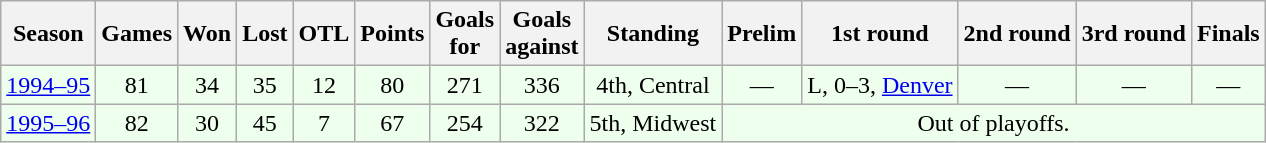<table class="wikitable" style="text-align:center">
<tr>
<th>Season</th>
<th>Games</th>
<th>Won</th>
<th>Lost</th>
<th>OTL</th>
<th>Points</th>
<th>Goals<br>for</th>
<th>Goals<br>against</th>
<th>Standing</th>
<th>Prelim</th>
<th>1st round</th>
<th>2nd round</th>
<th>3rd round</th>
<th>Finals</th>
</tr>
<tr bgcolor="#eeffee">
<td><a href='#'>1994–95</a></td>
<td>81</td>
<td>34</td>
<td>35</td>
<td>12</td>
<td>80</td>
<td>271</td>
<td>336</td>
<td>4th, Central</td>
<td>—</td>
<td>L, 0–3, <a href='#'>Denver</a></td>
<td>—</td>
<td>—</td>
<td>—</td>
</tr>
<tr bgcolor="#eeffee">
<td><a href='#'>1995–96</a></td>
<td>82</td>
<td>30</td>
<td>45</td>
<td>7</td>
<td>67</td>
<td>254</td>
<td>322</td>
<td>5th, Midwest</td>
<td colspan="5">Out of playoffs.</td>
</tr>
</table>
